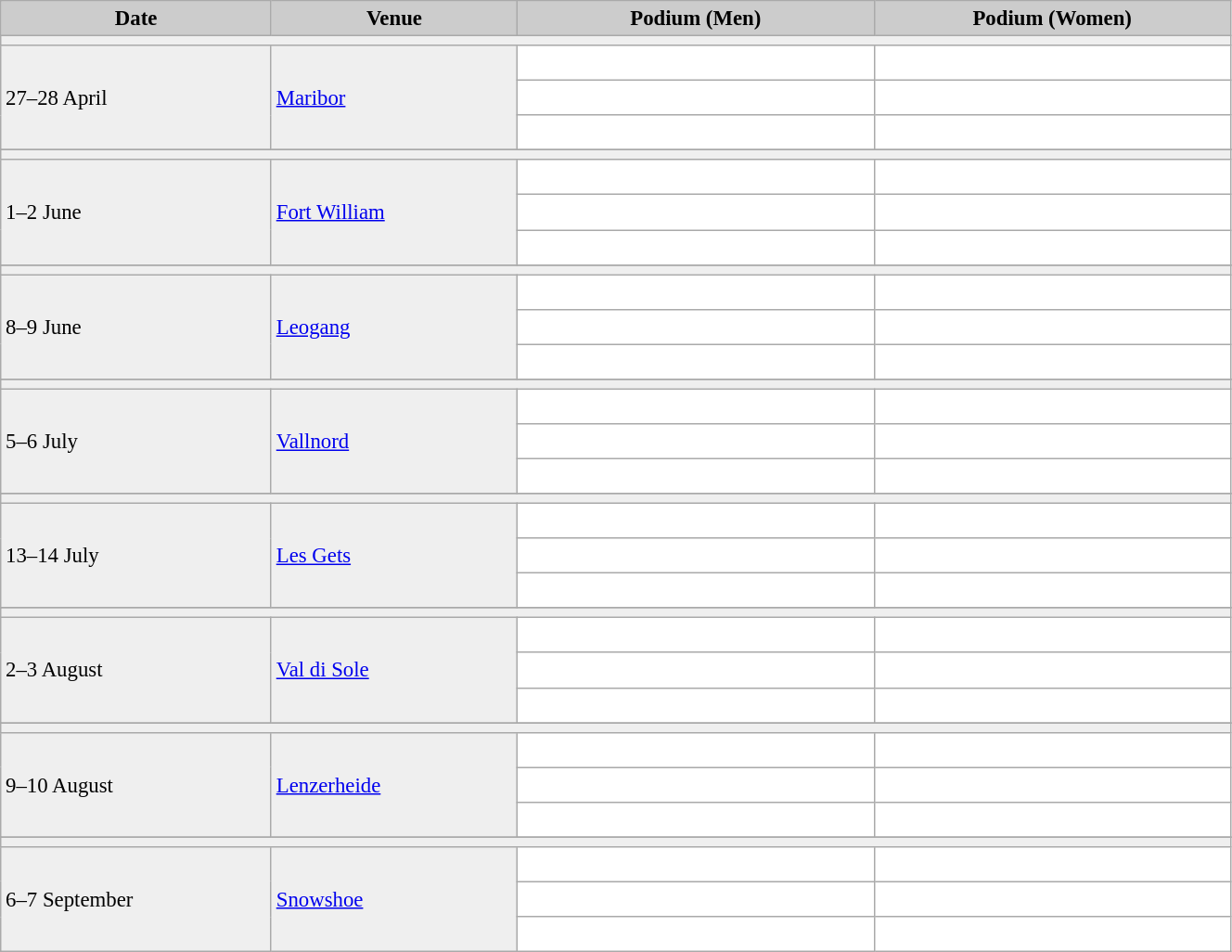<table class="wikitable" width=70% bgcolor="#f7f8ff" cellpadding="3" cellspacing="0" border="1" style="font-size: 95%; border: gray solid 1px; border-collapse: collapse;">
<tr bgcolor="#CCCCCC">
<td align="center"><strong>Date</strong></td>
<td width=20% align="center"><strong>Venue</strong></td>
<td width=29% align="center"><strong>Podium (Men)</strong></td>
<td width=29% align="center"><strong>Podium (Women)</strong></td>
</tr>
<tr bgcolor="#EFEFEF">
<td colspan=4></td>
</tr>
<tr bgcolor="#EFEFEF">
<td rowspan=3>27–28 April</td>
<td rowspan=3> <a href='#'>Maribor</a></td>
<td bgcolor="#ffffff">   </td>
<td bgcolor="#ffffff">   </td>
</tr>
<tr>
<td bgcolor="#ffffff">   </td>
<td bgcolor="#ffffff">   </td>
</tr>
<tr>
<td bgcolor="#ffffff">   </td>
<td bgcolor="#ffffff">   </td>
</tr>
<tr>
</tr>
<tr bgcolor="#EFEFEF">
<td colspan=4></td>
</tr>
<tr bgcolor="#EFEFEF">
<td rowspan=3>1–2 June</td>
<td rowspan=3> <a href='#'>Fort William</a></td>
<td bgcolor="#ffffff">   </td>
<td bgcolor="#ffffff">   </td>
</tr>
<tr>
<td bgcolor="#ffffff">   </td>
<td bgcolor="#ffffff">   </td>
</tr>
<tr>
<td bgcolor="#ffffff">   </td>
<td bgcolor="#ffffff">   </td>
</tr>
<tr>
</tr>
<tr bgcolor="#EFEFEF">
<td colspan=4></td>
</tr>
<tr bgcolor="#EFEFEF">
<td rowspan=3>8–9 June</td>
<td rowspan=3> <a href='#'>Leogang</a></td>
<td bgcolor="#ffffff">   </td>
<td bgcolor="#ffffff">   </td>
</tr>
<tr>
<td bgcolor="#ffffff">   </td>
<td bgcolor="#ffffff">   </td>
</tr>
<tr>
<td bgcolor="#ffffff">   </td>
<td bgcolor="#ffffff">   </td>
</tr>
<tr>
</tr>
<tr bgcolor="#EFEFEF">
<td colspan=4></td>
</tr>
<tr bgcolor="#EFEFEF">
<td rowspan=3>5–6 July</td>
<td rowspan=3> <a href='#'>Vallnord</a></td>
<td bgcolor="#ffffff">   </td>
<td bgcolor="#ffffff">   </td>
</tr>
<tr>
<td bgcolor="#ffffff">   </td>
<td bgcolor="#ffffff">   </td>
</tr>
<tr>
<td bgcolor="#ffffff">   </td>
<td bgcolor="#ffffff">   </td>
</tr>
<tr>
</tr>
<tr bgcolor="#EFEFEF">
<td colspan=4></td>
</tr>
<tr bgcolor="#EFEFEF">
<td rowspan=3>13–14 July</td>
<td rowspan=3> <a href='#'>Les Gets</a></td>
<td bgcolor="#ffffff">   </td>
<td bgcolor="#ffffff">   </td>
</tr>
<tr>
<td bgcolor="#ffffff">   </td>
<td bgcolor="#ffffff">   </td>
</tr>
<tr>
<td bgcolor="#ffffff">   </td>
<td bgcolor="#ffffff">   </td>
</tr>
<tr>
</tr>
<tr bgcolor="#EFEFEF">
<td colspan=4></td>
</tr>
<tr bgcolor="#EFEFEF">
<td rowspan=3>2–3 August</td>
<td rowspan=3> <a href='#'>Val di Sole</a></td>
<td bgcolor="#ffffff">   </td>
<td bgcolor="#ffffff">   </td>
</tr>
<tr>
<td bgcolor="#ffffff">   </td>
<td bgcolor="#ffffff">   </td>
</tr>
<tr>
<td bgcolor="#ffffff">   </td>
<td bgcolor="#ffffff">   </td>
</tr>
<tr>
</tr>
<tr bgcolor="#EFEFEF">
<td colspan=4></td>
</tr>
<tr bgcolor="#EFEFEF">
<td rowspan=3>9–10 August</td>
<td rowspan=3> <a href='#'>Lenzerheide</a></td>
<td bgcolor="#ffffff">   </td>
<td bgcolor="#ffffff">   </td>
</tr>
<tr>
<td bgcolor="#ffffff">   </td>
<td bgcolor="#ffffff">   </td>
</tr>
<tr>
<td bgcolor="#ffffff">   </td>
<td bgcolor="#ffffff">   </td>
</tr>
<tr>
</tr>
<tr>
</tr>
<tr bgcolor="#EFEFEF">
<td colspan=4></td>
</tr>
<tr bgcolor="#EFEFEF">
<td rowspan=3>6–7 September</td>
<td rowspan=3> <a href='#'>Snowshoe</a></td>
<td bgcolor="#ffffff">   </td>
<td bgcolor="#ffffff">   </td>
</tr>
<tr>
<td bgcolor="#ffffff">   </td>
<td bgcolor="#ffffff">   </td>
</tr>
<tr>
<td bgcolor="#ffffff">   </td>
<td bgcolor="#ffffff">   </td>
</tr>
</table>
